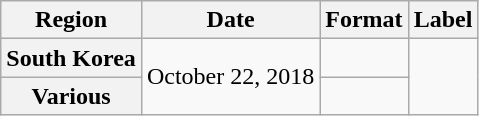<table class="wikitable plainrowheaders" style="text-align:center">
<tr>
<th>Region</th>
<th>Date</th>
<th>Format</th>
<th>Label</th>
</tr>
<tr>
<th scope="row">South Korea</th>
<td rowspan="2">October 22, 2018</td>
<td></td>
<td rowspan="2"></td>
</tr>
<tr>
<th scope="row">Various</th>
<td></td>
</tr>
</table>
